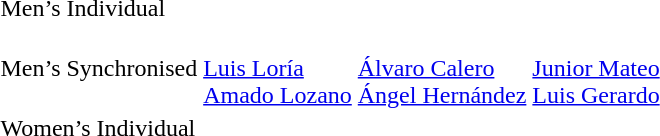<table>
<tr>
<td>Men’s Individual</td>
<td></td>
<td></td>
<td></td>
</tr>
<tr>
<td>Men’s Synchronised</td>
<td><br><a href='#'>Luis Loría</a><br><a href='#'>Amado Lozano</a></td>
<td><br><a href='#'>Álvaro Calero</a><br><a href='#'>Ángel Hernández</a></td>
<td><br><a href='#'>Junior Mateo</a><br><a href='#'>Luis Gerardo</a></td>
</tr>
<tr>
<td>Women’s Individual</td>
<td></td>
<td></td>
<td></td>
</tr>
</table>
